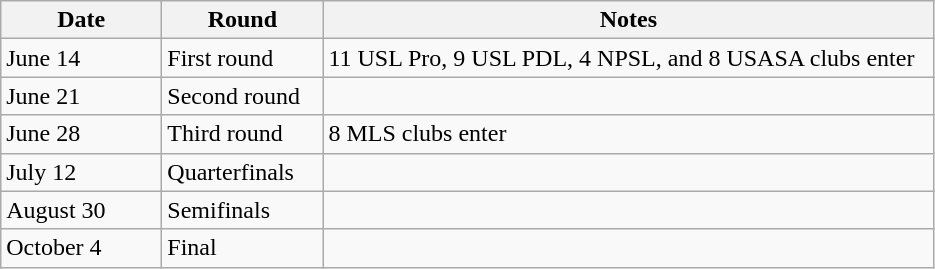<table class="wikitable">
<tr>
<th style="width:100px;">Date</th>
<th style="width:100px;">Round</th>
<th style="width:400px;">Notes</th>
</tr>
<tr>
<td>June 14</td>
<td>First round</td>
<td>11 USL Pro, 9 USL PDL, 4 NPSL, and 8 USASA clubs enter</td>
</tr>
<tr>
<td>June 21</td>
<td>Second round</td>
<td></td>
</tr>
<tr>
<td>June 28</td>
<td>Third round</td>
<td>8 MLS clubs enter</td>
</tr>
<tr>
<td>July 12</td>
<td>Quarterfinals</td>
<td></td>
</tr>
<tr>
<td>August 30</td>
<td>Semifinals</td>
<td></td>
</tr>
<tr>
<td>October 4</td>
<td>Final</td>
<td></td>
</tr>
</table>
